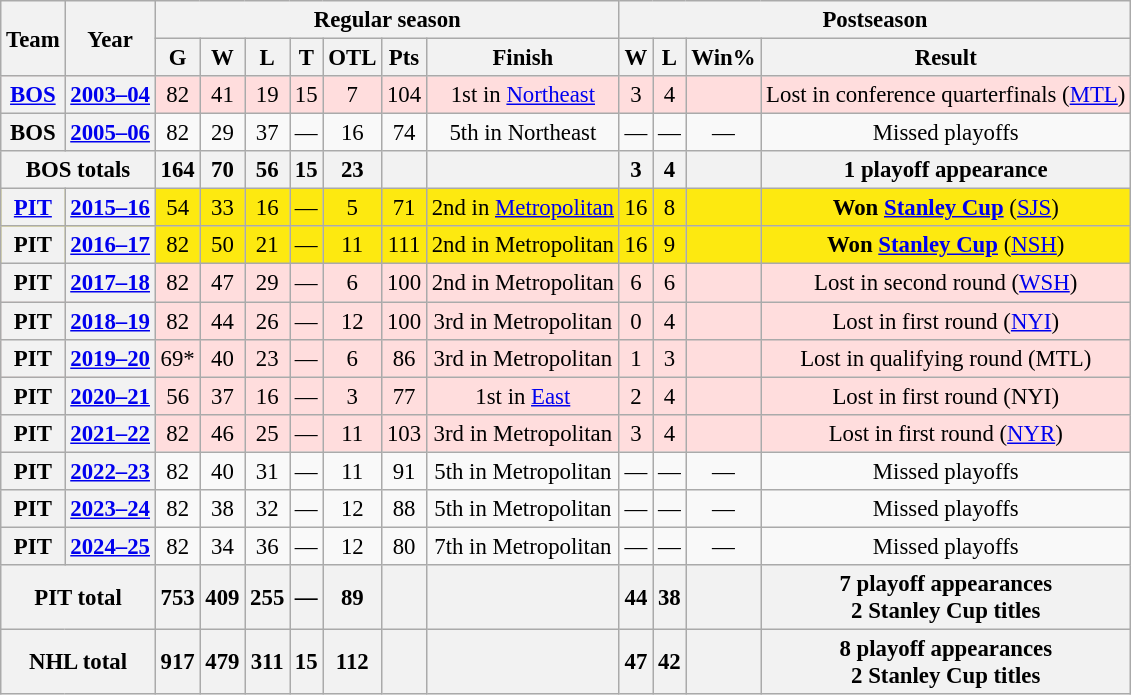<table class="wikitable" style="font-size:95%; text-align:center;">
<tr>
<th rowspan="2">Team</th>
<th rowspan="2">Year</th>
<th colspan="7">Regular season</th>
<th colspan="5">Postseason</th>
</tr>
<tr>
<th>G</th>
<th>W</th>
<th>L</th>
<th>T</th>
<th>OTL</th>
<th>Pts</th>
<th>Finish</th>
<th>W</th>
<th>L</th>
<th>Win%</th>
<th>Result</th>
</tr>
<tr style="background:#fdd;">
<th><a href='#'>BOS</a></th>
<th><a href='#'>2003–04</a></th>
<td>82</td>
<td>41</td>
<td>19</td>
<td>15</td>
<td>7</td>
<td>104</td>
<td>1st in <a href='#'>Northeast</a></td>
<td>3</td>
<td>4</td>
<td></td>
<td>Lost in conference quarterfinals (<a href='#'>MTL</a>)</td>
</tr>
<tr>
<th>BOS</th>
<th><a href='#'>2005–06</a></th>
<td>82</td>
<td>29</td>
<td>37</td>
<td>—</td>
<td>16</td>
<td>74</td>
<td>5th in Northeast</td>
<td>—</td>
<td>—</td>
<td>—</td>
<td>Missed playoffs</td>
</tr>
<tr>
<th colspan="2">BOS totals</th>
<th>164</th>
<th>70</th>
<th>56</th>
<th>15</th>
<th>23</th>
<th> </th>
<th> </th>
<th>3</th>
<th>4</th>
<th></th>
<th>1 playoff appearance</th>
</tr>
<tr style="background:#FDE910;">
<th><a href='#'>PIT</a></th>
<th><a href='#'>2015–16</a></th>
<td>54</td>
<td>33</td>
<td>16</td>
<td>—</td>
<td>5</td>
<td>71</td>
<td>2nd in <a href='#'>Metropolitan</a></td>
<td>16</td>
<td>8</td>
<td></td>
<td><strong>Won <a href='#'>Stanley Cup</a></strong> (<a href='#'>SJS</a>)</td>
</tr>
<tr style="background:#FDE910;">
<th>PIT</th>
<th><a href='#'>2016–17</a></th>
<td>82</td>
<td>50</td>
<td>21</td>
<td>—</td>
<td>11</td>
<td>111</td>
<td>2nd in Metropolitan</td>
<td>16</td>
<td>9</td>
<td></td>
<td><strong>Won <a href='#'>Stanley Cup</a></strong> (<a href='#'>NSH</a>)</td>
</tr>
<tr style="background:#fdd;">
<th>PIT</th>
<th><a href='#'>2017–18</a></th>
<td>82</td>
<td>47</td>
<td>29</td>
<td>—</td>
<td>6</td>
<td>100</td>
<td>2nd in Metropolitan</td>
<td>6</td>
<td>6</td>
<td></td>
<td>Lost in second round (<a href='#'>WSH</a>)</td>
</tr>
<tr style="background:#fdd;">
<th>PIT</th>
<th><a href='#'>2018–19</a></th>
<td>82</td>
<td>44</td>
<td>26</td>
<td>—</td>
<td>12</td>
<td>100</td>
<td>3rd in Metropolitan</td>
<td>0</td>
<td>4</td>
<td></td>
<td>Lost in first round (<a href='#'>NYI</a>)</td>
</tr>
<tr style="background:#fdd;">
<th>PIT</th>
<th><a href='#'>2019–20</a></th>
<td>69*</td>
<td>40</td>
<td>23</td>
<td>—</td>
<td>6</td>
<td>86</td>
<td>3rd in Metropolitan</td>
<td>1</td>
<td>3</td>
<td></td>
<td>Lost in qualifying round (MTL)</td>
</tr>
<tr style="background:#fdd;">
<th>PIT</th>
<th><a href='#'>2020–21</a></th>
<td>56</td>
<td>37</td>
<td>16</td>
<td>—</td>
<td>3</td>
<td>77</td>
<td>1st in <a href='#'>East</a></td>
<td>2</td>
<td>4</td>
<td></td>
<td>Lost in first round (NYI)</td>
</tr>
<tr style="background:#fdd;">
<th>PIT</th>
<th><a href='#'>2021–22</a></th>
<td>82</td>
<td>46</td>
<td>25</td>
<td>—</td>
<td>11</td>
<td>103</td>
<td>3rd in Metropolitan</td>
<td>3</td>
<td>4</td>
<td></td>
<td>Lost in first round (<a href='#'>NYR</a>)</td>
</tr>
<tr>
<th>PIT</th>
<th><a href='#'>2022–23</a></th>
<td>82</td>
<td>40</td>
<td>31</td>
<td>—</td>
<td>11</td>
<td>91</td>
<td>5th in Metropolitan</td>
<td>—</td>
<td>—</td>
<td>—</td>
<td>Missed playoffs</td>
</tr>
<tr>
<th>PIT</th>
<th><a href='#'>2023–24</a></th>
<td>82</td>
<td>38</td>
<td>32</td>
<td>—</td>
<td>12</td>
<td>88</td>
<td>5th in Metropolitan</td>
<td>—</td>
<td>—</td>
<td>—</td>
<td>Missed playoffs</td>
</tr>
<tr>
<th>PIT</th>
<th><a href='#'>2024–25</a></th>
<td>82</td>
<td>34</td>
<td>36</td>
<td>—</td>
<td>12</td>
<td>80</td>
<td>7th in Metropolitan</td>
<td>—</td>
<td>—</td>
<td>—</td>
<td>Missed playoffs</td>
</tr>
<tr>
<th colspan="2">PIT total</th>
<th>753</th>
<th>409</th>
<th>255</th>
<th>—</th>
<th>89</th>
<th> </th>
<th> </th>
<th>44</th>
<th>38</th>
<th></th>
<th>7 playoff appearances<br>2 Stanley Cup titles</th>
</tr>
<tr>
<th colspan="2">NHL total</th>
<th>917</th>
<th>479</th>
<th>311</th>
<th>15</th>
<th>112</th>
<th> </th>
<th> </th>
<th>47</th>
<th>42</th>
<th></th>
<th>8 playoff appearances<br>2 Stanley Cup titles</th>
</tr>
</table>
